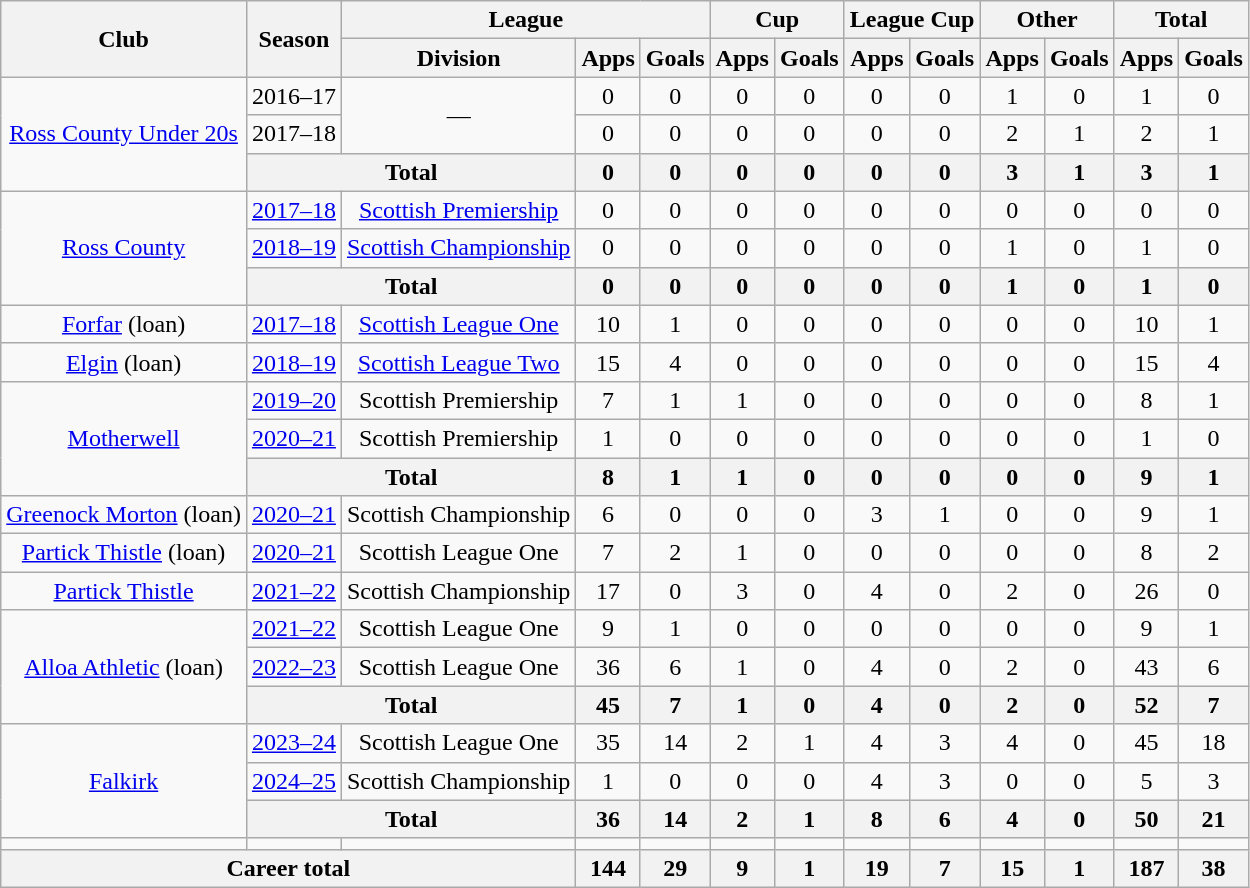<table class="wikitable" style="text-align:center">
<tr>
<th rowspan="2">Club</th>
<th rowspan="2">Season</th>
<th colspan="3">League</th>
<th colspan="2">Cup</th>
<th colspan="2">League Cup</th>
<th colspan="2">Other</th>
<th colspan="2">Total</th>
</tr>
<tr>
<th>Division</th>
<th>Apps</th>
<th>Goals</th>
<th>Apps</th>
<th>Goals</th>
<th>Apps</th>
<th>Goals</th>
<th>Apps</th>
<th>Goals</th>
<th>Apps</th>
<th>Goals</th>
</tr>
<tr>
<td rowspan=3><a href='#'>Ross County Under 20s</a></td>
<td>2016–17</td>
<td rowspan="2">—</td>
<td>0</td>
<td>0</td>
<td>0</td>
<td>0</td>
<td>0</td>
<td>0</td>
<td>1</td>
<td>0</td>
<td>1</td>
<td>0</td>
</tr>
<tr>
<td>2017–18</td>
<td>0</td>
<td>0</td>
<td>0</td>
<td>0</td>
<td>0</td>
<td>0</td>
<td>2</td>
<td>1</td>
<td>2</td>
<td>1</td>
</tr>
<tr>
<th colspan=2>Total</th>
<th>0</th>
<th>0</th>
<th>0</th>
<th>0</th>
<th>0</th>
<th>0</th>
<th>3</th>
<th>1</th>
<th>3</th>
<th>1</th>
</tr>
<tr>
<td rowspan=3><a href='#'>Ross County</a></td>
<td><a href='#'>2017–18</a></td>
<td><a href='#'>Scottish Premiership</a></td>
<td>0</td>
<td>0</td>
<td>0</td>
<td>0</td>
<td>0</td>
<td>0</td>
<td>0</td>
<td>0</td>
<td>0</td>
<td>0</td>
</tr>
<tr>
<td><a href='#'>2018–19</a></td>
<td><a href='#'>Scottish Championship</a></td>
<td>0</td>
<td>0</td>
<td>0</td>
<td>0</td>
<td>0</td>
<td>0</td>
<td>1</td>
<td>0</td>
<td>1</td>
<td>0</td>
</tr>
<tr>
<th colspan=2>Total</th>
<th>0</th>
<th>0</th>
<th>0</th>
<th>0</th>
<th>0</th>
<th>0</th>
<th>1</th>
<th>0</th>
<th>1</th>
<th>0</th>
</tr>
<tr>
<td><a href='#'>Forfar</a> (loan)</td>
<td><a href='#'>2017–18</a></td>
<td><a href='#'>Scottish League One</a></td>
<td>10</td>
<td>1</td>
<td>0</td>
<td>0</td>
<td>0</td>
<td>0</td>
<td>0</td>
<td>0</td>
<td>10</td>
<td>1</td>
</tr>
<tr>
<td><a href='#'>Elgin</a> (loan)</td>
<td><a href='#'>2018–19</a></td>
<td><a href='#'>Scottish League Two</a></td>
<td>15</td>
<td>4</td>
<td>0</td>
<td>0</td>
<td>0</td>
<td>0</td>
<td>0</td>
<td>0</td>
<td>15</td>
<td>4</td>
</tr>
<tr>
<td rowspan=3><a href='#'>Motherwell</a></td>
<td><a href='#'>2019–20</a></td>
<td>Scottish Premiership</td>
<td>7</td>
<td>1</td>
<td>1</td>
<td>0</td>
<td>0</td>
<td>0</td>
<td>0</td>
<td>0</td>
<td>8</td>
<td>1</td>
</tr>
<tr>
<td><a href='#'>2020–21</a></td>
<td>Scottish Premiership</td>
<td>1</td>
<td>0</td>
<td>0</td>
<td>0</td>
<td>0</td>
<td>0</td>
<td>0</td>
<td>0</td>
<td>1</td>
<td>0</td>
</tr>
<tr>
<th colspan=2>Total</th>
<th>8</th>
<th>1</th>
<th>1</th>
<th>0</th>
<th>0</th>
<th>0</th>
<th>0</th>
<th>0</th>
<th>9</th>
<th>1</th>
</tr>
<tr>
<td><a href='#'>Greenock Morton</a> (loan)</td>
<td><a href='#'>2020–21</a></td>
<td>Scottish Championship</td>
<td>6</td>
<td>0</td>
<td>0</td>
<td>0</td>
<td>3</td>
<td>1</td>
<td>0</td>
<td>0</td>
<td>9</td>
<td>1</td>
</tr>
<tr>
<td><a href='#'>Partick Thistle</a> (loan)</td>
<td><a href='#'>2020–21</a></td>
<td>Scottish League One</td>
<td>7</td>
<td>2</td>
<td>1</td>
<td>0</td>
<td>0</td>
<td>0</td>
<td>0</td>
<td>0</td>
<td>8</td>
<td>2</td>
</tr>
<tr>
<td><a href='#'>Partick Thistle</a></td>
<td><a href='#'>2021–22</a></td>
<td>Scottish Championship</td>
<td>17</td>
<td>0</td>
<td>3</td>
<td>0</td>
<td>4</td>
<td>0</td>
<td>2</td>
<td>0</td>
<td>26</td>
<td>0</td>
</tr>
<tr>
<td rowspan=3><a href='#'>Alloa Athletic</a> (loan)</td>
<td><a href='#'>2021–22</a></td>
<td>Scottish League One</td>
<td>9</td>
<td>1</td>
<td>0</td>
<td>0</td>
<td>0</td>
<td>0</td>
<td>0</td>
<td>0</td>
<td>9</td>
<td>1</td>
</tr>
<tr>
<td><a href='#'>2022–23</a></td>
<td>Scottish League One</td>
<td>36</td>
<td>6</td>
<td>1</td>
<td>0</td>
<td>4</td>
<td>0</td>
<td>2</td>
<td>0</td>
<td>43</td>
<td>6</td>
</tr>
<tr>
<th colspan=2>Total</th>
<th>45</th>
<th>7</th>
<th>1</th>
<th>0</th>
<th>4</th>
<th>0</th>
<th>2</th>
<th>0</th>
<th>52</th>
<th>7</th>
</tr>
<tr>
<td rowspan=3><a href='#'>Falkirk</a></td>
<td><a href='#'>2023–24</a></td>
<td>Scottish League One</td>
<td>35</td>
<td>14</td>
<td>2</td>
<td>1</td>
<td>4</td>
<td>3</td>
<td>4</td>
<td>0</td>
<td>45</td>
<td>18</td>
</tr>
<tr>
<td><a href='#'>2024–25</a></td>
<td>Scottish Championship</td>
<td>1</td>
<td>0</td>
<td>0</td>
<td>0</td>
<td>4</td>
<td>3</td>
<td>0</td>
<td>0</td>
<td>5</td>
<td>3</td>
</tr>
<tr>
<th colspan=2>Total</th>
<th>36</th>
<th>14</th>
<th>2</th>
<th>1</th>
<th>8</th>
<th>6</th>
<th>4</th>
<th>0</th>
<th>50</th>
<th>21</th>
</tr>
<tr>
<td></td>
<td></td>
<td></td>
<td></td>
<td></td>
<td></td>
<td></td>
<td></td>
<td></td>
<td></td>
<td></td>
<td></td>
<td></td>
</tr>
<tr>
<th colspan="3">Career total</th>
<th>144</th>
<th>29</th>
<th>9</th>
<th>1</th>
<th>19</th>
<th>7</th>
<th>15</th>
<th>1</th>
<th>187</th>
<th>38</th>
</tr>
</table>
